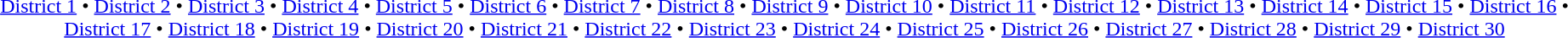<table id=toc class=toc summary=Contents>
<tr>
<td align=center><a href='#'>District 1</a> • <a href='#'>District 2</a> • <a href='#'>District 3</a> • <a href='#'>District 4</a> • <a href='#'>District 5</a> • <a href='#'>District 6</a> • <a href='#'>District 7</a> • <a href='#'>District 8</a> • <a href='#'>District 9</a> • <a href='#'>District 10</a> • <a href='#'>District 11</a> • <a href='#'>District 12</a> • <a href='#'>District 13</a> • <a href='#'>District 14</a> • <a href='#'>District 15</a> • <a href='#'>District 16</a> • <a href='#'>District 17</a> • <a href='#'>District 18</a> • <a href='#'>District 19</a> • <a href='#'>District 20</a> • <a href='#'>District 21</a> • <a href='#'>District 22</a> • <a href='#'>District 23</a> • <a href='#'>District 24</a> • <a href='#'>District 25</a> • <a href='#'>District 26</a> • <a href='#'>District 27</a> • <a href='#'>District 28</a> • <a href='#'>District 29</a> • <a href='#'>District 30</a></td>
</tr>
</table>
